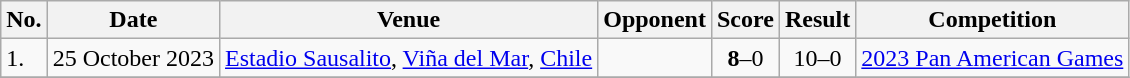<table class="wikitable">
<tr>
<th>No.</th>
<th>Date</th>
<th>Venue</th>
<th>Opponent</th>
<th>Score</th>
<th>Result</th>
<th>Competition</th>
</tr>
<tr>
<td>1.</td>
<td>25 October 2023</td>
<td><a href='#'>Estadio Sausalito</a>, <a href='#'>Viña del Mar</a>, <a href='#'>Chile</a></td>
<td></td>
<td align=center><strong>8</strong>–0</td>
<td align=center>10–0</td>
<td><a href='#'>2023 Pan American Games</a></td>
</tr>
<tr>
</tr>
</table>
